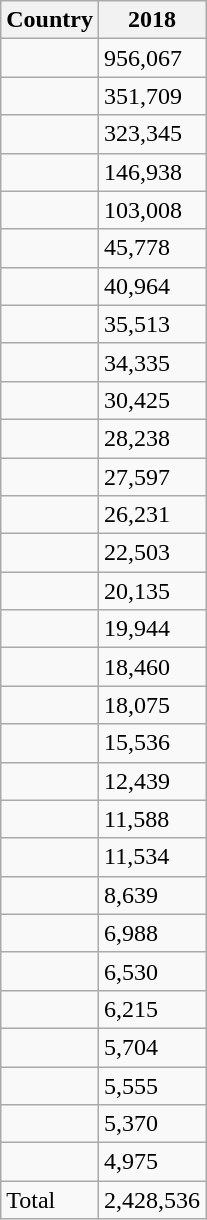<table class="wikitable sortable collapsible collapsed">
<tr>
<th>Country</th>
<th>2018</th>
</tr>
<tr>
<td></td>
<td>956,067</td>
</tr>
<tr>
<td></td>
<td>351,709</td>
</tr>
<tr>
<td></td>
<td>323,345</td>
</tr>
<tr>
<td></td>
<td>146,938</td>
</tr>
<tr>
<td></td>
<td>103,008</td>
</tr>
<tr>
<td></td>
<td>45,778</td>
</tr>
<tr>
<td></td>
<td>40,964</td>
</tr>
<tr>
<td></td>
<td>35,513</td>
</tr>
<tr>
<td></td>
<td>34,335</td>
</tr>
<tr>
<td></td>
<td>30,425</td>
</tr>
<tr>
<td></td>
<td>28,238</td>
</tr>
<tr>
<td></td>
<td>27,597</td>
</tr>
<tr>
<td></td>
<td>26,231</td>
</tr>
<tr>
<td></td>
<td>22,503</td>
</tr>
<tr>
<td></td>
<td>20,135</td>
</tr>
<tr>
<td></td>
<td>19,944</td>
</tr>
<tr>
<td></td>
<td>18,460</td>
</tr>
<tr>
<td></td>
<td>18,075</td>
</tr>
<tr>
<td></td>
<td>15,536</td>
</tr>
<tr>
<td></td>
<td>12,439</td>
</tr>
<tr>
<td></td>
<td>11,588</td>
</tr>
<tr>
<td></td>
<td>11,534</td>
</tr>
<tr>
<td></td>
<td>8,639</td>
</tr>
<tr>
<td></td>
<td>6,988</td>
</tr>
<tr>
<td></td>
<td>6,530</td>
</tr>
<tr>
<td></td>
<td>6,215</td>
</tr>
<tr>
<td></td>
<td>5,704</td>
</tr>
<tr>
<td></td>
<td>5,555</td>
</tr>
<tr>
<td></td>
<td>5,370</td>
</tr>
<tr>
<td></td>
<td>4,975</td>
</tr>
<tr>
<td>Total</td>
<td>2,428,536</td>
</tr>
</table>
